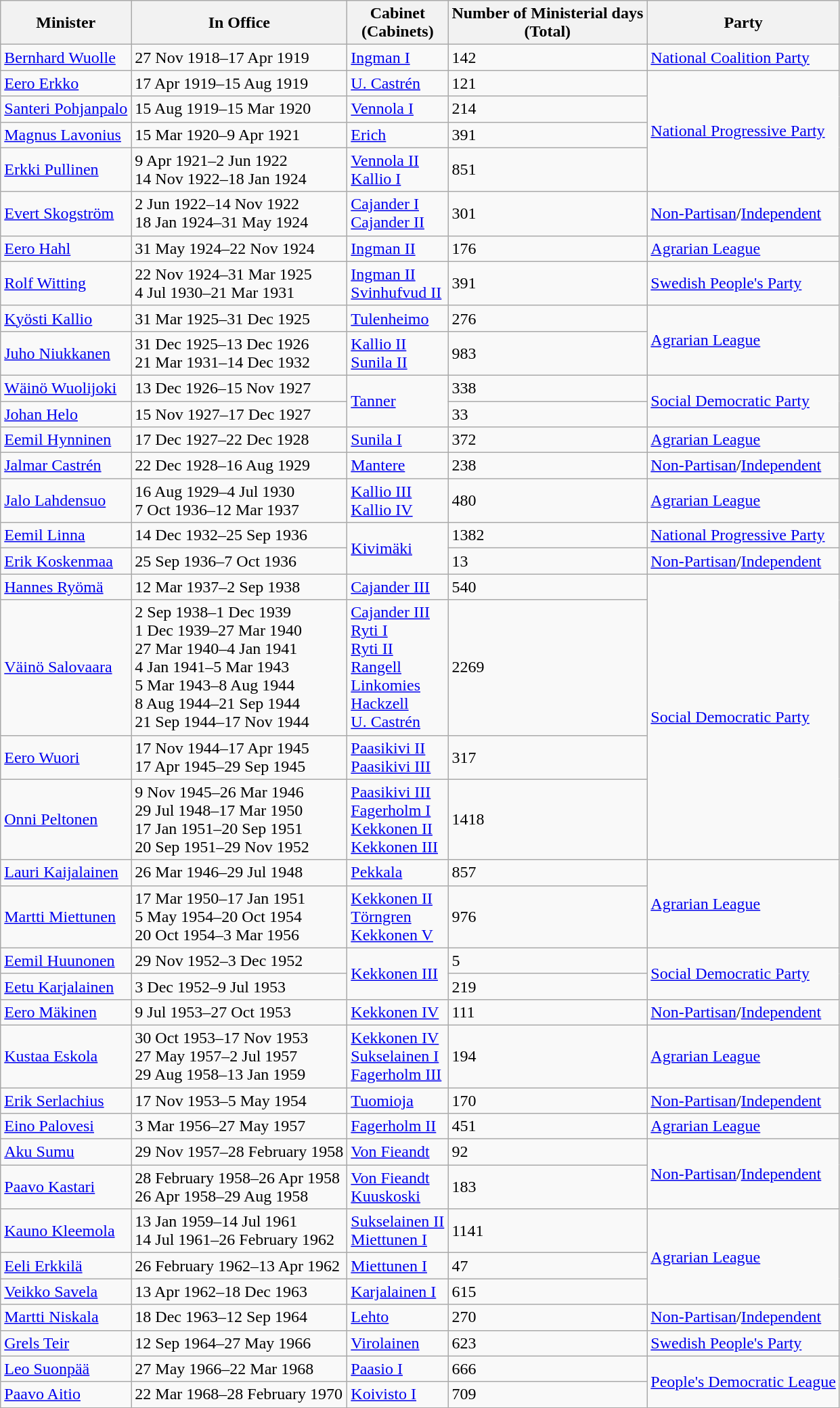<table class="wikitable">
<tr>
<th>Minister</th>
<th>In Office</th>
<th>Cabinet<br>(Cabinets)</th>
<th>Number of Ministerial days <br>(Total)</th>
<th>Party</th>
</tr>
<tr>
<td><a href='#'>Bernhard Wuolle</a></td>
<td>27 Nov 1918–17 Apr 1919</td>
<td><a href='#'>Ingman I</a></td>
<td>142</td>
<td><a href='#'>National Coalition Party</a></td>
</tr>
<tr>
<td><a href='#'>Eero Erkko</a></td>
<td>17 Apr 1919–15 Aug 1919</td>
<td><a href='#'>U. Castrén</a></td>
<td>121</td>
<td rowspan=4><a href='#'>National Progressive Party</a></td>
</tr>
<tr>
<td><a href='#'>Santeri Pohjanpalo</a></td>
<td>15 Aug 1919–15  Mar  1920</td>
<td><a href='#'>Vennola I</a></td>
<td>214</td>
</tr>
<tr>
<td><a href='#'>Magnus Lavonius</a></td>
<td>15  Mar  1920–9 Apr 1921</td>
<td><a href='#'>Erich</a></td>
<td>391</td>
</tr>
<tr>
<td><a href='#'>Erkki Pullinen</a></td>
<td>9 Apr 1921–2 Jun 1922<br>14 Nov 1922–18 Jan 1924</td>
<td><a href='#'>Vennola II</a><br><a href='#'>Kallio I</a></td>
<td>851</td>
</tr>
<tr>
<td><a href='#'>Evert Skogström</a></td>
<td>2 Jun 1922–14 Nov 1922<br>18 Jan 1924–31 May 1924</td>
<td><a href='#'>Cajander I</a><br><a href='#'>Cajander II</a></td>
<td>301</td>
<td><a href='#'>Non-Partisan</a>/<a href='#'>Independent</a></td>
</tr>
<tr>
<td><a href='#'>Eero Hahl</a></td>
<td>31 May 1924–22 Nov 1924</td>
<td><a href='#'>Ingman II</a></td>
<td>176</td>
<td><a href='#'>Agrarian League</a></td>
</tr>
<tr>
<td><a href='#'>Rolf Witting</a></td>
<td>22 Nov 1924–31  Mar  1925<br>4 Jul 1930–21  Mar  1931</td>
<td><a href='#'>Ingman II</a><br><a href='#'>Svinhufvud II</a></td>
<td>391</td>
<td><a href='#'>Swedish People's Party</a></td>
</tr>
<tr>
<td><a href='#'>Kyösti Kallio</a></td>
<td>31  Mar  1925–31 Dec 1925</td>
<td><a href='#'>Tulenheimo</a></td>
<td>276</td>
<td rowspan=2><a href='#'>Agrarian League</a></td>
</tr>
<tr>
<td><a href='#'>Juho Niukkanen</a></td>
<td>31 Dec 1925–13 Dec 1926<br>21  Mar  1931–14 Dec 1932</td>
<td><a href='#'>Kallio II</a><br><a href='#'>Sunila II</a></td>
<td>983</td>
</tr>
<tr>
<td><a href='#'>Wäinö Wuolijoki</a></td>
<td>13 Dec 1926–15 Nov 1927</td>
<td rowspan=2><a href='#'>Tanner</a></td>
<td>338</td>
<td rowspan=2><a href='#'>Social Democratic Party</a></td>
</tr>
<tr>
<td><a href='#'>Johan Helo</a></td>
<td>15 Nov 1927–17 Dec 1927</td>
<td>33</td>
</tr>
<tr>
<td><a href='#'>Eemil Hynninen</a></td>
<td>17 Dec 1927–22 Dec 1928</td>
<td><a href='#'>Sunila I</a></td>
<td>372</td>
<td><a href='#'>Agrarian League</a></td>
</tr>
<tr>
<td><a href='#'>Jalmar Castrén</a></td>
<td>22 Dec 1928–16 Aug 1929</td>
<td><a href='#'>Mantere</a></td>
<td>238</td>
<td><a href='#'>Non-Partisan</a>/<a href='#'>Independent</a></td>
</tr>
<tr>
<td><a href='#'>Jalo Lahdensuo</a></td>
<td>16 Aug 1929–4 Jul 1930<br>7 Oct 1936–12  Mar  1937</td>
<td><a href='#'>Kallio III</a><br><a href='#'>Kallio IV</a></td>
<td>480</td>
<td><a href='#'>Agrarian League</a></td>
</tr>
<tr>
<td><a href='#'>Eemil Linna</a></td>
<td>14 Dec 1932–25 Sep 1936</td>
<td rowspan=2><a href='#'>Kivimäki</a></td>
<td>1382</td>
<td><a href='#'>National Progressive Party</a></td>
</tr>
<tr>
<td><a href='#'>Erik Koskenmaa</a></td>
<td>25 Sep 1936–7 Oct 1936</td>
<td>13</td>
<td><a href='#'>Non-Partisan</a>/<a href='#'>Independent</a></td>
</tr>
<tr>
<td><a href='#'>Hannes Ryömä</a></td>
<td>12  Mar  1937–2 Sep 1938</td>
<td><a href='#'>Cajander III</a></td>
<td>540</td>
<td rowspan=4><a href='#'>Social Democratic Party</a></td>
</tr>
<tr>
<td><a href='#'>Väinö Salovaara</a></td>
<td>2 Sep 1938–1 Dec 1939<br>1 Dec 1939–27  Mar  1940<br>27  Mar  1940–4 Jan 1941<br>4 Jan 1941–5  Mar  1943<br>5  Mar  1943–8 Aug 1944<br>8 Aug 1944–21 Sep 1944<br>21 Sep 1944–17 Nov 1944</td>
<td><a href='#'>Cajander III</a><br><a href='#'>Ryti I</a><br><a href='#'>Ryti II</a><br><a href='#'>Rangell</a><br><a href='#'>Linkomies</a><br><a href='#'>Hackzell</a><br><a href='#'>U. Castrén</a></td>
<td>2269</td>
</tr>
<tr>
<td><a href='#'>Eero Wuori</a></td>
<td>17 Nov 1944–17 Apr 1945<br>17 Apr 1945–29 Sep 1945</td>
<td><a href='#'>Paasikivi II</a><br><a href='#'>Paasikivi III</a></td>
<td>317</td>
</tr>
<tr>
<td><a href='#'>Onni Peltonen</a></td>
<td>9 Nov 1945–26  Mar  1946<br>29 Jul 1948–17  Mar  1950<br>17 Jan 1951–20 Sep 1951<br>20 Sep 1951–29 Nov 1952</td>
<td><a href='#'>Paasikivi III</a><br><a href='#'>Fagerholm I</a><br><a href='#'>Kekkonen II</a><br><a href='#'>Kekkonen III</a></td>
<td>1418</td>
</tr>
<tr>
<td><a href='#'>Lauri Kaijalainen</a></td>
<td>26  Mar  1946–29 Jul 1948</td>
<td><a href='#'>Pekkala</a></td>
<td>857</td>
<td rowspan=2><a href='#'>Agrarian League</a></td>
</tr>
<tr>
<td><a href='#'>Martti Miettunen</a></td>
<td>17  Mar  1950–17 Jan 1951<br>5 May 1954–20 Oct 1954<br>20 Oct 1954–3  Mar  1956</td>
<td><a href='#'>Kekkonen II</a><br><a href='#'>Törngren</a><br> <a href='#'>Kekkonen V</a></td>
<td>976</td>
</tr>
<tr>
<td><a href='#'>Eemil Huunonen</a></td>
<td>29 Nov 1952–3 Dec 1952</td>
<td rowspan=2><a href='#'>Kekkonen III</a></td>
<td>5</td>
<td rowspan=2><a href='#'>Social Democratic Party</a></td>
</tr>
<tr>
<td><a href='#'>Eetu Karjalainen</a></td>
<td>3 Dec 1952–9 Jul 1953</td>
<td>219</td>
</tr>
<tr>
<td><a href='#'>Eero Mäkinen</a></td>
<td>9 Jul 1953–27 Oct 1953</td>
<td><a href='#'>Kekkonen IV</a></td>
<td>111</td>
<td><a href='#'>Non-Partisan</a>/<a href='#'>Independent</a></td>
</tr>
<tr>
<td><a href='#'>Kustaa Eskola</a></td>
<td>30 Oct 1953–17 Nov 1953<br>27 May 1957–2 Jul 1957<br>29 Aug 1958–13 Jan 1959</td>
<td><a href='#'>Kekkonen IV</a><br><a href='#'>Sukselainen I</a><br><a href='#'>Fagerholm III</a></td>
<td>194</td>
<td><a href='#'>Agrarian League</a></td>
</tr>
<tr>
<td><a href='#'>Erik Serlachius</a></td>
<td>17 Nov 1953–5 May 1954</td>
<td><a href='#'>Tuomioja</a></td>
<td>170</td>
<td><a href='#'>Non-Partisan</a>/<a href='#'>Independent</a></td>
</tr>
<tr>
<td><a href='#'>Eino Palovesi</a></td>
<td>3  Mar  1956–27 May 1957</td>
<td><a href='#'>Fagerholm II</a></td>
<td>451</td>
<td><a href='#'>Agrarian League</a></td>
</tr>
<tr>
<td><a href='#'>Aku Sumu</a></td>
<td>29 Nov 1957–28  February 1958</td>
<td><a href='#'>Von Fieandt</a></td>
<td>92</td>
<td rowspan=2><a href='#'>Non-Partisan</a>/<a href='#'>Independent</a></td>
</tr>
<tr>
<td><a href='#'>Paavo Kastari</a></td>
<td>28  February 1958–26 Apr 1958<br>26 Apr 1958–29 Aug 1958</td>
<td><a href='#'>Von Fieandt</a><br><a href='#'>Kuuskoski</a></td>
<td>183</td>
</tr>
<tr>
<td><a href='#'>Kauno Kleemola</a></td>
<td>13 Jan 1959–14 Jul 1961<br>14 Jul 1961–26  February 1962</td>
<td><a href='#'>Sukselainen II</a><br><a href='#'>Miettunen I</a></td>
<td>1141</td>
<td rowspan=3><a href='#'>Agrarian League</a></td>
</tr>
<tr>
<td><a href='#'>Eeli Erkkilä</a></td>
<td>26  February 1962–13 Apr 1962</td>
<td><a href='#'>Miettunen I</a></td>
<td>47</td>
</tr>
<tr>
<td><a href='#'>Veikko Savela</a></td>
<td>13 Apr 1962–18 Dec 1963</td>
<td><a href='#'>Karjalainen I</a></td>
<td>615</td>
</tr>
<tr>
<td><a href='#'>Martti Niskala</a></td>
<td>18 Dec 1963–12 Sep 1964</td>
<td><a href='#'>Lehto</a></td>
<td>270</td>
<td><a href='#'>Non-Partisan</a>/<a href='#'>Independent</a></td>
</tr>
<tr>
<td><a href='#'>Grels Teir</a></td>
<td>12 Sep 1964–27 May 1966</td>
<td><a href='#'>Virolainen</a></td>
<td>623</td>
<td><a href='#'>Swedish People's Party</a></td>
</tr>
<tr>
<td><a href='#'>Leo Suonpää</a></td>
<td>27 May 1966–22  Mar  1968</td>
<td><a href='#'>Paasio I</a></td>
<td>666</td>
<td rowspan=2><a href='#'>People's Democratic League</a></td>
</tr>
<tr>
<td><a href='#'>Paavo Aitio</a></td>
<td>22  Mar  1968–28  February 1970</td>
<td><a href='#'>Koivisto I</a></td>
<td>709</td>
</tr>
</table>
